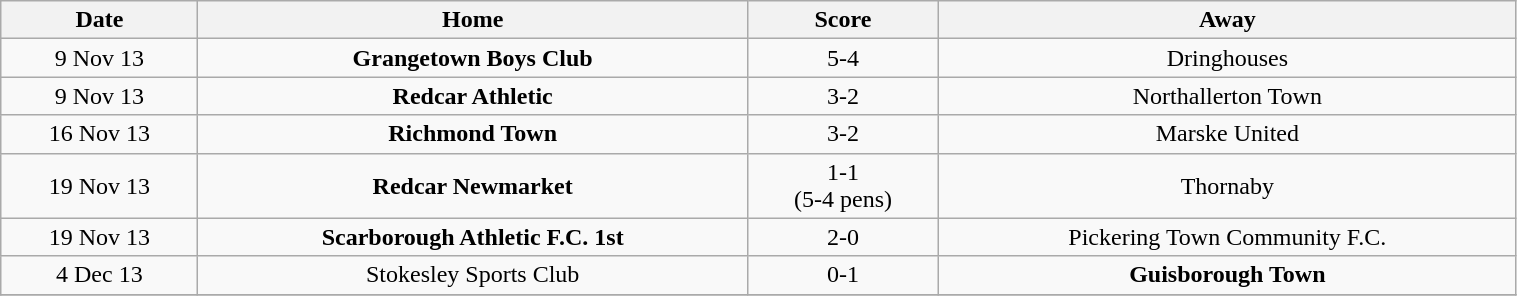<table class="wikitable " style="text-align:center; width:80%;">
<tr>
<th>Date</th>
<th>Home</th>
<th>Score</th>
<th>Away</th>
</tr>
<tr>
<td>9 Nov 13</td>
<td><strong>Grangetown Boys Club</strong></td>
<td>5-4</td>
<td>Dringhouses</td>
</tr>
<tr>
<td>9 Nov 13</td>
<td><strong>Redcar Athletic</strong></td>
<td>3-2</td>
<td>Northallerton Town</td>
</tr>
<tr>
<td>16 Nov 13</td>
<td><strong>Richmond Town</strong></td>
<td>3-2</td>
<td>Marske United</td>
</tr>
<tr>
<td>19 Nov 13</td>
<td><strong>Redcar Newmarket</strong></td>
<td>1-1<br>(5-4 pens)</td>
<td>Thornaby</td>
</tr>
<tr>
<td>19 Nov 13</td>
<td><strong>Scarborough Athletic F.C. 1st</strong></td>
<td>2-0</td>
<td>Pickering Town Community F.C.</td>
</tr>
<tr>
<td>4 Dec 13</td>
<td>Stokesley Sports Club</td>
<td>0-1</td>
<td><strong>Guisborough Town</strong></td>
</tr>
<tr>
</tr>
</table>
